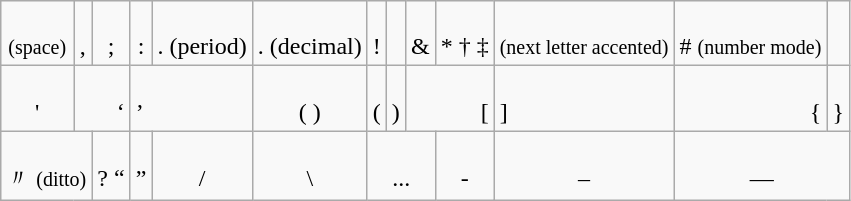<table class=wikitable>
<tr align=center>
<td> <br> <small>(space)</small></td>
<td> <br> ,</td>
<td> <br> ;</td>
<td> <br> :</td>
<td> <br> . (period)</td>
<td> <br> . (decimal)</td>
<td> <br> !</td>
<td> <br> </td>
<td> <br> &</td>
<td colspan=2> <br> *  †  ‡</td>
<td> <br> <small>(next letter accented)</small></td>
<td> <br> # <small>(number mode)</small></td>
</tr>
<tr align=center>
<td> <br> '</td>
<td colspan=2 align=right> <br> ‘</td>
<td colspan=2 align=left> <br> ’</td>
<td> <br> (  )</td>
<td align=right> <br> (</td>
<td align=left> <br> )</td>
<td colspan=2 align=right> <br> [</td>
<td colspan=2 align=left> <br> ]</td>
<td colspan=2 align=right> <br> {</td>
<td colspan=2 align=left> <br> }</td>
</tr>
<tr align=center>
<td colspan=2> <br> 〃 <small>(ditto)</small></td>
<td> <br> ?  “</td>
<td> <br> ”</td>
<td> <br> /</td>
<td> <br> \</td>
<td colspan=3> <br> ...</td>
<td> <br> -</td>
<td colspan=2> <br> –</td>
<td colspan=4> <br> —</td>
</tr>
</table>
